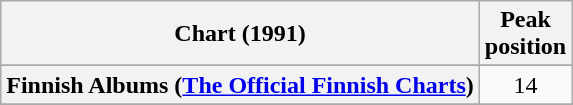<table class="wikitable sortable plainrowheaders" style="text-align:center">
<tr>
<th scope="col">Chart (1991)</th>
<th scope="col">Peak<br>position</th>
</tr>
<tr>
</tr>
<tr>
<th scope="row">Finnish Albums (<a href='#'>The Official Finnish Charts</a>)</th>
<td align="center">14</td>
</tr>
<tr>
</tr>
<tr>
</tr>
<tr>
</tr>
<tr>
</tr>
<tr>
</tr>
</table>
